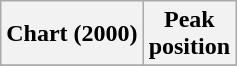<table class="wikitable">
<tr>
<th>Chart (2000)</th>
<th>Peak<br>position</th>
</tr>
<tr>
</tr>
</table>
